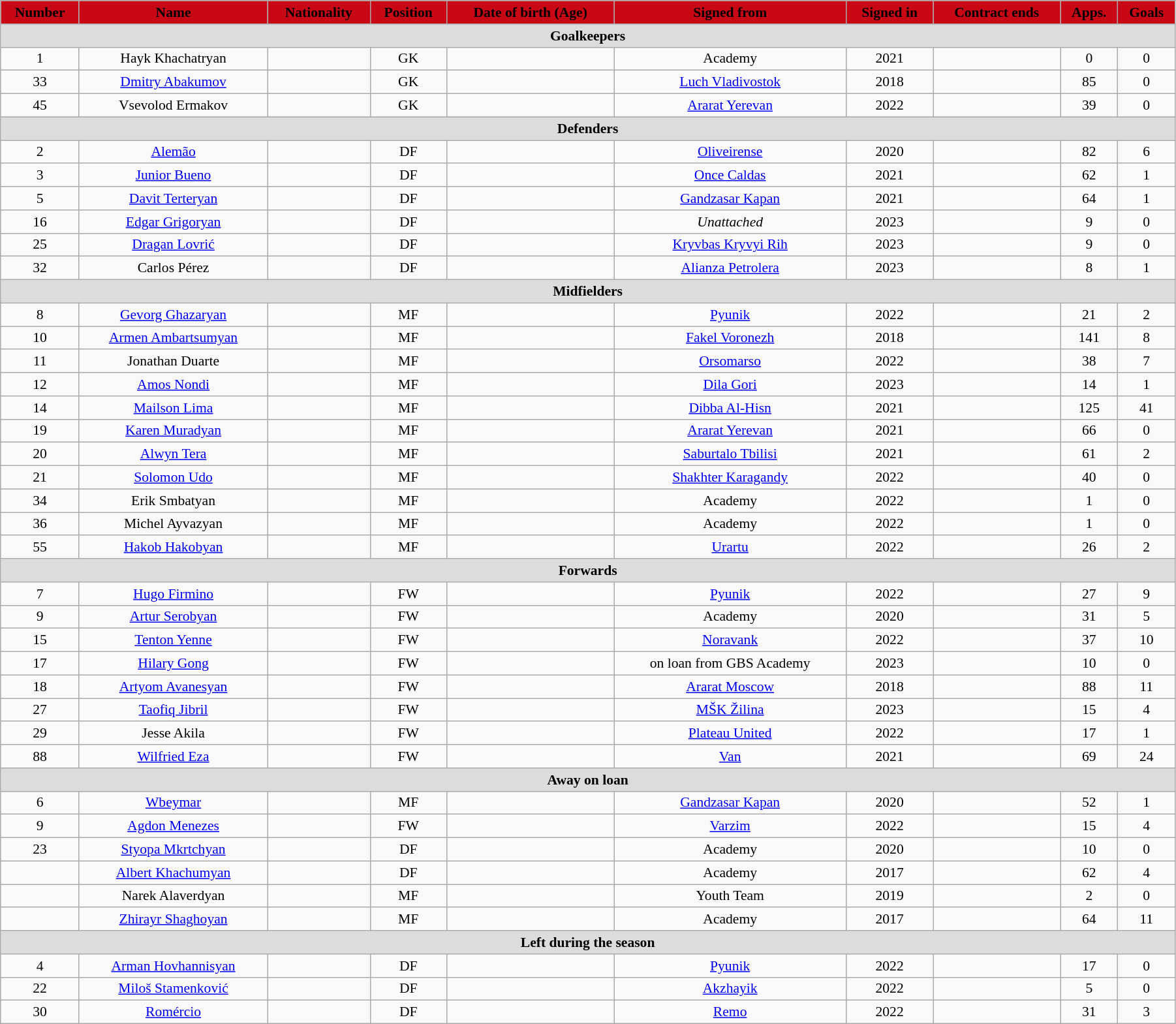<table class="wikitable"  style="text-align:center; font-size:90%; width:95%;">
<tr>
<th style="background:#C80815; color:black; text-align:center;">Number</th>
<th style="background:#C80815; color:black; text-align:center;">Name</th>
<th style="background:#C80815; color:black; text-align:center;">Nationality</th>
<th style="background:#C80815; color:black; text-align:center;">Position</th>
<th style="background:#C80815; color:black; text-align:center;">Date of birth (Age)</th>
<th style="background:#C80815; color:black; text-align:center;">Signed from</th>
<th style="background:#C80815; color:black; text-align:center;">Signed in</th>
<th style="background:#C80815; color:black; text-align:center;">Contract ends</th>
<th style="background:#C80815; color:black; text-align:center;">Apps.</th>
<th style="background:#C80815; color:black; text-align:center;">Goals</th>
</tr>
<tr>
<th colspan="11"  style="background:#dcdcdc; text-align:center;">Goalkeepers</th>
</tr>
<tr>
<td>1</td>
<td>Hayk Khachatryan</td>
<td></td>
<td>GK</td>
<td></td>
<td>Academy</td>
<td>2021</td>
<td></td>
<td>0</td>
<td>0</td>
</tr>
<tr>
<td>33</td>
<td><a href='#'>Dmitry Abakumov</a></td>
<td></td>
<td>GK</td>
<td></td>
<td><a href='#'>Luch Vladivostok</a></td>
<td>2018</td>
<td></td>
<td>85</td>
<td>0</td>
</tr>
<tr>
<td>45</td>
<td>Vsevolod Ermakov</td>
<td></td>
<td>GK</td>
<td></td>
<td><a href='#'>Ararat Yerevan</a></td>
<td>2022</td>
<td></td>
<td>39</td>
<td>0</td>
</tr>
<tr>
<th colspan="11"  style="background:#dcdcdc; text-align:center;">Defenders</th>
</tr>
<tr>
<td>2</td>
<td><a href='#'>Alemão</a></td>
<td></td>
<td>DF</td>
<td></td>
<td><a href='#'>Oliveirense</a></td>
<td>2020</td>
<td></td>
<td>82</td>
<td>6</td>
</tr>
<tr>
<td>3</td>
<td><a href='#'>Junior Bueno</a></td>
<td></td>
<td>DF</td>
<td></td>
<td><a href='#'>Once Caldas</a></td>
<td>2021</td>
<td></td>
<td>62</td>
<td>1</td>
</tr>
<tr>
<td>5</td>
<td><a href='#'>Davit Terteryan</a></td>
<td></td>
<td>DF</td>
<td></td>
<td><a href='#'>Gandzasar Kapan</a></td>
<td>2021</td>
<td></td>
<td>64</td>
<td>1</td>
</tr>
<tr>
<td>16</td>
<td><a href='#'>Edgar Grigoryan</a></td>
<td></td>
<td>DF</td>
<td></td>
<td><em>Unattached</em></td>
<td>2023</td>
<td></td>
<td>9</td>
<td>0</td>
</tr>
<tr>
<td>25</td>
<td><a href='#'>Dragan Lovrić</a></td>
<td></td>
<td>DF</td>
<td></td>
<td><a href='#'>Kryvbas Kryvyi Rih</a></td>
<td>2023</td>
<td></td>
<td>9</td>
<td>0</td>
</tr>
<tr>
<td>32</td>
<td>Carlos Pérez</td>
<td></td>
<td>DF</td>
<td></td>
<td><a href='#'>Alianza Petrolera</a></td>
<td>2023</td>
<td></td>
<td>8</td>
<td>1</td>
</tr>
<tr>
<th colspan="11"  style="background:#dcdcdc; text-align:center;">Midfielders</th>
</tr>
<tr>
<td>8</td>
<td><a href='#'>Gevorg Ghazaryan</a></td>
<td></td>
<td>MF</td>
<td></td>
<td><a href='#'>Pyunik</a></td>
<td>2022</td>
<td></td>
<td>21</td>
<td>2</td>
</tr>
<tr>
<td>10</td>
<td><a href='#'>Armen Ambartsumyan</a></td>
<td></td>
<td>MF</td>
<td></td>
<td><a href='#'>Fakel Voronezh</a></td>
<td>2018</td>
<td></td>
<td>141</td>
<td>8</td>
</tr>
<tr>
<td>11</td>
<td>Jonathan Duarte</td>
<td></td>
<td>MF</td>
<td></td>
<td><a href='#'>Orsomarso</a></td>
<td>2022</td>
<td></td>
<td>38</td>
<td>7</td>
</tr>
<tr>
<td>12</td>
<td><a href='#'>Amos Nondi</a></td>
<td></td>
<td>MF</td>
<td></td>
<td><a href='#'>Dila Gori</a></td>
<td>2023</td>
<td></td>
<td>14</td>
<td>1</td>
</tr>
<tr>
<td>14</td>
<td><a href='#'>Mailson Lima</a></td>
<td></td>
<td>MF</td>
<td></td>
<td><a href='#'>Dibba Al-Hisn</a></td>
<td>2021</td>
<td></td>
<td>125</td>
<td>41</td>
</tr>
<tr>
<td>19</td>
<td><a href='#'>Karen Muradyan</a></td>
<td></td>
<td>MF</td>
<td></td>
<td><a href='#'>Ararat Yerevan</a></td>
<td>2021</td>
<td></td>
<td>66</td>
<td>0</td>
</tr>
<tr>
<td>20</td>
<td><a href='#'>Alwyn Tera</a></td>
<td></td>
<td>MF</td>
<td></td>
<td><a href='#'>Saburtalo Tbilisi</a></td>
<td>2021</td>
<td></td>
<td>61</td>
<td>2</td>
</tr>
<tr>
<td>21</td>
<td><a href='#'>Solomon Udo</a></td>
<td></td>
<td>MF</td>
<td></td>
<td><a href='#'>Shakhter Karagandy</a></td>
<td>2022</td>
<td></td>
<td>40</td>
<td>0</td>
</tr>
<tr>
<td>34</td>
<td>Erik Smbatyan</td>
<td></td>
<td>MF</td>
<td></td>
<td>Academy</td>
<td>2022</td>
<td></td>
<td>1</td>
<td>0</td>
</tr>
<tr>
<td>36</td>
<td>Michel Ayvazyan</td>
<td></td>
<td>MF</td>
<td></td>
<td>Academy</td>
<td>2022</td>
<td></td>
<td>1</td>
<td>0</td>
</tr>
<tr>
<td>55</td>
<td><a href='#'>Hakob Hakobyan</a></td>
<td></td>
<td>MF</td>
<td></td>
<td><a href='#'>Urartu</a></td>
<td>2022</td>
<td></td>
<td>26</td>
<td>2</td>
</tr>
<tr>
<th colspan="11"  style="background:#dcdcdc; text-align:center;">Forwards</th>
</tr>
<tr>
<td>7</td>
<td><a href='#'>Hugo Firmino</a></td>
<td></td>
<td>FW</td>
<td></td>
<td><a href='#'>Pyunik</a></td>
<td>2022</td>
<td></td>
<td>27</td>
<td>9</td>
</tr>
<tr>
<td>9</td>
<td><a href='#'>Artur Serobyan</a></td>
<td></td>
<td>FW</td>
<td></td>
<td>Academy</td>
<td>2020</td>
<td></td>
<td>31</td>
<td>5</td>
</tr>
<tr>
<td>15</td>
<td><a href='#'>Tenton Yenne</a></td>
<td></td>
<td>FW</td>
<td></td>
<td><a href='#'>Noravank</a></td>
<td>2022</td>
<td></td>
<td>37</td>
<td>10</td>
</tr>
<tr>
<td>17</td>
<td><a href='#'>Hilary Gong</a></td>
<td></td>
<td>FW</td>
<td></td>
<td>on loan from GBS Academy</td>
<td>2023</td>
<td></td>
<td>10</td>
<td>0</td>
</tr>
<tr>
<td>18</td>
<td><a href='#'>Artyom Avanesyan</a></td>
<td></td>
<td>FW</td>
<td></td>
<td><a href='#'>Ararat Moscow</a></td>
<td>2018</td>
<td></td>
<td>88</td>
<td>11</td>
</tr>
<tr>
<td>27</td>
<td><a href='#'>Taofiq Jibril</a></td>
<td></td>
<td>FW</td>
<td></td>
<td><a href='#'>MŠK Žilina</a></td>
<td>2023</td>
<td></td>
<td>15</td>
<td>4</td>
</tr>
<tr>
<td>29</td>
<td>Jesse Akila</td>
<td></td>
<td>FW</td>
<td></td>
<td><a href='#'>Plateau United</a></td>
<td>2022</td>
<td></td>
<td>17</td>
<td>1</td>
</tr>
<tr>
<td>88</td>
<td><a href='#'>Wilfried Eza</a></td>
<td></td>
<td>FW</td>
<td></td>
<td><a href='#'>Van</a></td>
<td>2021</td>
<td></td>
<td>69</td>
<td>24</td>
</tr>
<tr>
<th colspan="11"  style="background:#dcdcdc; text-align:center;">Away on loan</th>
</tr>
<tr>
<td>6</td>
<td><a href='#'>Wbeymar</a></td>
<td></td>
<td>MF</td>
<td></td>
<td><a href='#'>Gandzasar Kapan</a></td>
<td>2020</td>
<td></td>
<td>52</td>
<td>1</td>
</tr>
<tr>
<td>9</td>
<td><a href='#'>Agdon Menezes</a></td>
<td></td>
<td>FW</td>
<td></td>
<td><a href='#'>Varzim</a></td>
<td>2022</td>
<td></td>
<td>15</td>
<td>4</td>
</tr>
<tr>
<td>23</td>
<td><a href='#'>Styopa Mkrtchyan</a></td>
<td></td>
<td>DF</td>
<td></td>
<td>Academy</td>
<td>2020</td>
<td></td>
<td>10</td>
<td>0</td>
</tr>
<tr>
<td></td>
<td><a href='#'>Albert Khachumyan</a></td>
<td></td>
<td>DF</td>
<td></td>
<td>Academy</td>
<td>2017</td>
<td></td>
<td>62</td>
<td>4</td>
</tr>
<tr>
<td></td>
<td>Narek Alaverdyan</td>
<td></td>
<td>MF</td>
<td></td>
<td>Youth Team</td>
<td>2019</td>
<td></td>
<td>2</td>
<td>0</td>
</tr>
<tr>
<td></td>
<td><a href='#'>Zhirayr Shaghoyan</a></td>
<td></td>
<td>MF</td>
<td></td>
<td>Academy</td>
<td>2017</td>
<td></td>
<td>64</td>
<td>11</td>
</tr>
<tr>
<th colspan="11"  style="background:#dcdcdc; text-align:center;">Left during the season</th>
</tr>
<tr>
<td>4</td>
<td><a href='#'>Arman Hovhannisyan</a></td>
<td></td>
<td>DF</td>
<td></td>
<td><a href='#'>Pyunik</a></td>
<td>2022</td>
<td></td>
<td>17</td>
<td>0</td>
</tr>
<tr>
<td>22</td>
<td><a href='#'>Miloš Stamenković</a></td>
<td></td>
<td>DF</td>
<td></td>
<td><a href='#'>Akzhayik</a></td>
<td>2022</td>
<td></td>
<td>5</td>
<td>0</td>
</tr>
<tr>
<td>30</td>
<td><a href='#'>Romércio</a></td>
<td></td>
<td>DF</td>
<td></td>
<td><a href='#'>Remo</a></td>
<td>2022</td>
<td></td>
<td>31</td>
<td>3</td>
</tr>
</table>
